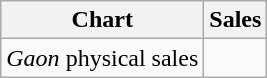<table class="wikitable">
<tr>
<th>Chart</th>
<th>Sales</th>
</tr>
<tr>
<td><em>Gaon</em> physical sales</td>
<td align="center"></td>
</tr>
</table>
